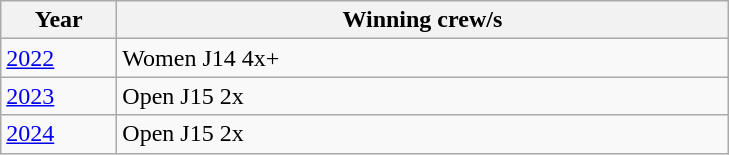<table class="wikitable">
<tr>
<th width=70>Year</th>
<th width=400>Winning crew/s</th>
</tr>
<tr>
<td><a href='#'>2022</a></td>
<td>Women J14 4x+</td>
</tr>
<tr>
<td><a href='#'>2023</a></td>
<td>Open J15 2x</td>
</tr>
<tr>
<td><a href='#'>2024</a></td>
<td>Open J15 2x</td>
</tr>
</table>
